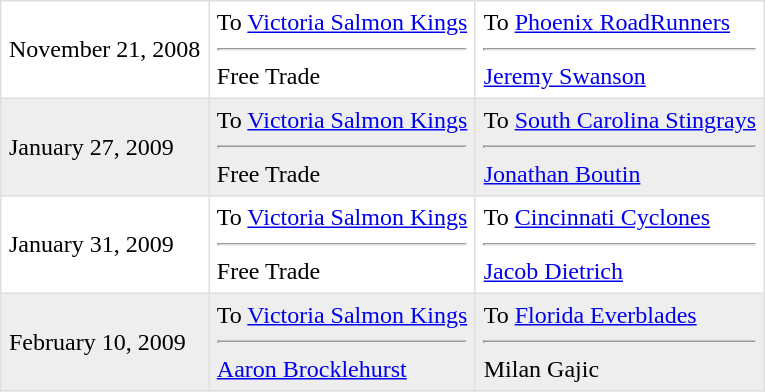<table border=1 style="border-collapse:collapse" bordercolor="#DFDFDF"  cellpadding="5">
<tr>
<td>November 21, 2008</td>
<td valign="top">To <a href='#'>Victoria Salmon Kings</a><hr>Free Trade</td>
<td valign="top">To <a href='#'>Phoenix RoadRunners</a><hr><a href='#'>Jeremy Swanson</a></td>
</tr>
<tr bgcolor="eeeeee">
<td>January 27, 2009</td>
<td valign="top">To <a href='#'>Victoria Salmon Kings</a><hr>Free Trade</td>
<td valign="top">To <a href='#'>South Carolina Stingrays</a><hr><a href='#'>Jonathan Boutin</a></td>
</tr>
<tr>
<td>January 31, 2009</td>
<td valign="top">To <a href='#'>Victoria Salmon Kings</a><hr>Free Trade</td>
<td valign="top">To <a href='#'>Cincinnati Cyclones</a><hr><a href='#'>Jacob Dietrich</a></td>
</tr>
<tr bgcolor="eeeeee">
<td>February 10, 2009</td>
<td valign="top">To <a href='#'>Victoria Salmon Kings</a><hr><a href='#'>Aaron Brocklehurst</a></td>
<td valign="top">To <a href='#'>Florida Everblades</a><hr>Milan Gajic</td>
</tr>
</table>
